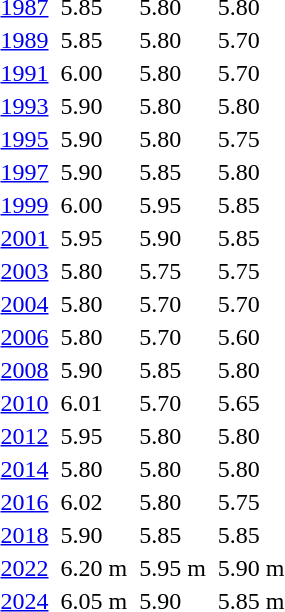<table>
<tr valign="top">
<td><a href='#'>1987</a><br></td>
<td></td>
<td>5.85</td>
<td></td>
<td>5.80</td>
<td></td>
<td>5.80</td>
</tr>
<tr valign="top">
<td><a href='#'>1989</a><br></td>
<td></td>
<td>5.85 </td>
<td></td>
<td>5.80 </td>
<td></td>
<td>5.70</td>
</tr>
<tr valign="top">
<td><a href='#'>1991</a><br></td>
<td></td>
<td>6.00 </td>
<td></td>
<td>5.80</td>
<td></td>
<td>5.70</td>
</tr>
<tr valign="top">
<td><a href='#'>1993</a><br></td>
<td></td>
<td>5.90</td>
<td></td>
<td>5.80</td>
<td></td>
<td>5.80</td>
</tr>
<tr valign="top">
<td><a href='#'>1995</a><br></td>
<td></td>
<td>5.90</td>
<td></td>
<td>5.80</td>
<td></td>
<td>5.75</td>
</tr>
<tr valign="top">
<td><a href='#'>1997</a><br></td>
<td></td>
<td>5.90 </td>
<td></td>
<td>5.85</td>
<td></td>
<td>5.80</td>
</tr>
<tr valign="top">
<td><a href='#'>1999</a><br></td>
<td></td>
<td>6.00 </td>
<td></td>
<td>5.95 </td>
<td></td>
<td>5.85</td>
</tr>
<tr valign="top">
<td><a href='#'>2001</a><br></td>
<td></td>
<td>5.95</td>
<td></td>
<td>5.90</td>
<td></td>
<td>5.85</td>
</tr>
<tr valign="top">
<td><a href='#'>2003</a><br></td>
<td></td>
<td>5.80</td>
<td></td>
<td>5.75 </td>
<td></td>
<td>5.75 </td>
</tr>
<tr valign="top">
<td><a href='#'>2004</a><br></td>
<td></td>
<td>5.80 </td>
<td></td>
<td>5.70 </td>
<td></td>
<td>5.70</td>
</tr>
<tr valign="top">
<td><a href='#'>2006</a><br></td>
<td></td>
<td>5.80 </td>
<td></td>
<td>5.70</td>
<td></td>
<td>5.60</td>
</tr>
<tr valign="top">
<td><a href='#'>2008</a><br></td>
<td></td>
<td>5.90 </td>
<td></td>
<td>5.85 </td>
<td></td>
<td>5.80 </td>
</tr>
<tr valign="top">
<td><a href='#'>2010</a><br></td>
<td></td>
<td>6.01 </td>
<td></td>
<td>5.70</td>
<td></td>
<td>5.65</td>
</tr>
<tr valign="top">
<td><a href='#'>2012</a><br></td>
<td></td>
<td>5.95 </td>
<td></td>
<td>5.80</td>
<td></td>
<td>5.80</td>
</tr>
<tr valign="top">
<td><a href='#'>2014</a><br></td>
<td></td>
<td>5.80 </td>
<td></td>
<td>5.80</td>
<td></td>
<td>5.80 </td>
</tr>
<tr valign="top">
<td><a href='#'>2016</a><br></td>
<td></td>
<td>6.02 </td>
<td></td>
<td>5.80</td>
<td></td>
<td>5.75</td>
</tr>
<tr valign="top">
<td><a href='#'>2018</a><br></td>
<td></td>
<td>5.90</td>
<td></td>
<td>5.85</td>
<td></td>
<td>5.85</td>
</tr>
<tr valign="top">
<td><a href='#'>2022</a><br></td>
<td></td>
<td>6.20 m </td>
<td></td>
<td>5.95 m </td>
<td></td>
<td>5.90 m</td>
</tr>
<tr valign="top">
<td><a href='#'>2024</a><br></td>
<td></td>
<td>6.05 m</td>
<td></td>
<td>5.90</td>
<td></td>
<td>5.85 m</td>
</tr>
</table>
